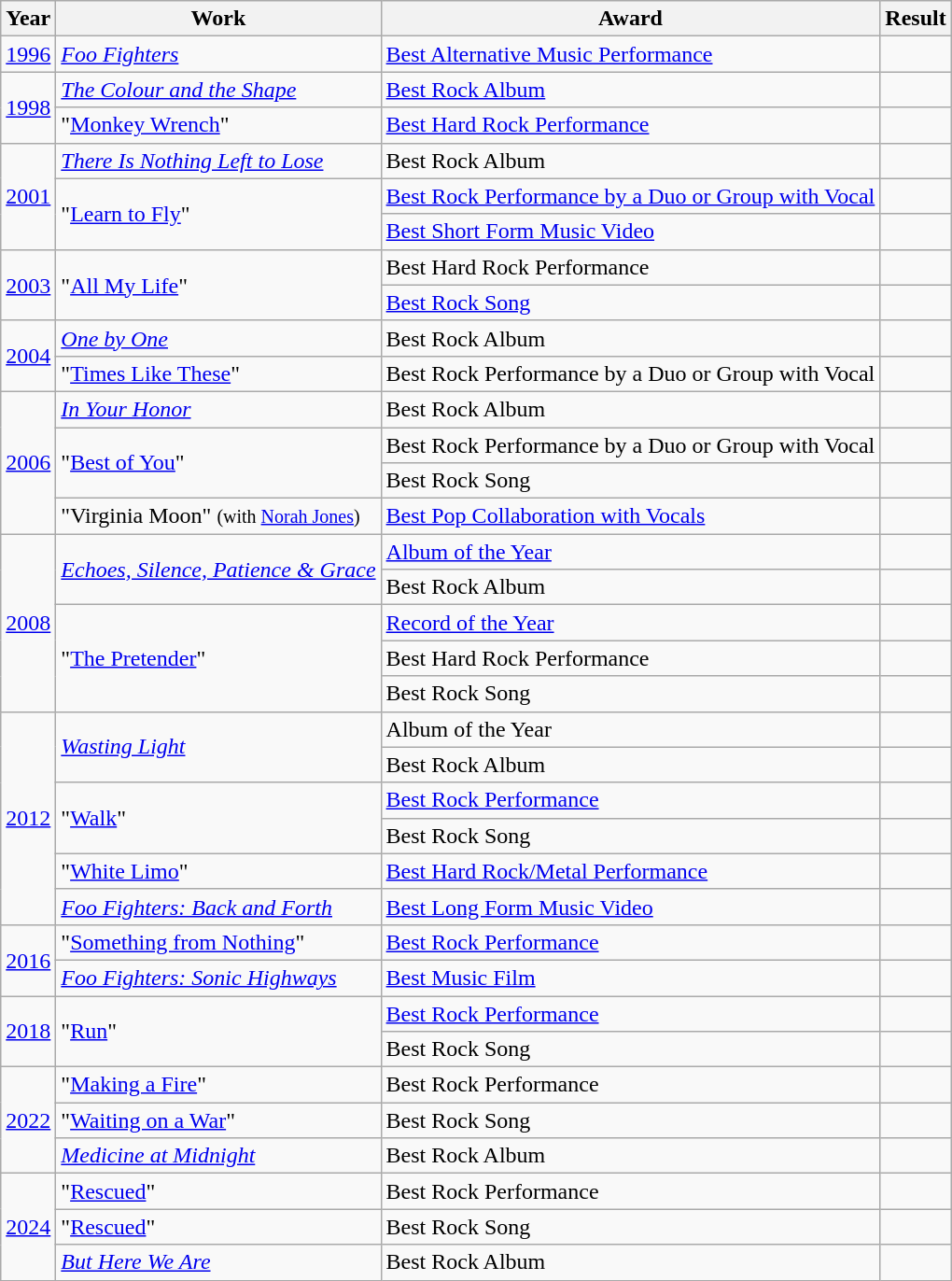<table class="wikitable">
<tr>
<th>Year</th>
<th>Work</th>
<th>Award</th>
<th>Result</th>
</tr>
<tr>
<td><a href='#'>1996</a></td>
<td><em><a href='#'>Foo Fighters</a></em></td>
<td><a href='#'>Best Alternative Music Performance</a></td>
<td></td>
</tr>
<tr>
<td rowspan="2"><a href='#'>1998</a></td>
<td><em><a href='#'>The Colour and the Shape</a></em></td>
<td><a href='#'>Best Rock Album</a></td>
<td></td>
</tr>
<tr>
<td>"<a href='#'>Monkey Wrench</a>"</td>
<td><a href='#'>Best Hard Rock Performance</a></td>
<td></td>
</tr>
<tr>
<td rowspan="3"><a href='#'>2001</a></td>
<td><em><a href='#'>There Is Nothing Left to Lose</a></em></td>
<td>Best Rock Album</td>
<td></td>
</tr>
<tr>
<td rowspan="2">"<a href='#'>Learn to Fly</a>"</td>
<td><a href='#'>Best Rock Performance by a Duo or Group with Vocal</a></td>
<td></td>
</tr>
<tr>
<td><a href='#'>Best Short Form Music Video</a></td>
<td></td>
</tr>
<tr>
<td rowspan="2"><a href='#'>2003</a></td>
<td rowspan="2">"<a href='#'>All My Life</a>"</td>
<td>Best Hard Rock Performance</td>
<td></td>
</tr>
<tr>
<td><a href='#'>Best Rock Song</a></td>
<td></td>
</tr>
<tr>
<td rowspan="2"><a href='#'>2004</a></td>
<td><em><a href='#'>One by One</a></em></td>
<td>Best Rock Album</td>
<td></td>
</tr>
<tr>
<td>"<a href='#'>Times Like These</a>"</td>
<td>Best Rock Performance by a Duo or Group with Vocal</td>
<td></td>
</tr>
<tr>
<td rowspan="4"><a href='#'>2006</a></td>
<td rowspan="1"><em><a href='#'>In Your Honor</a></em></td>
<td>Best Rock Album</td>
<td></td>
</tr>
<tr>
<td rowspan="2">"<a href='#'>Best of You</a>"</td>
<td>Best Rock Performance by a Duo or Group with Vocal</td>
<td></td>
</tr>
<tr>
<td>Best Rock Song</td>
<td></td>
</tr>
<tr>
<td>"Virginia Moon" <small>(with <a href='#'>Norah Jones</a>)</small></td>
<td><a href='#'>Best Pop Collaboration with Vocals</a></td>
<td></td>
</tr>
<tr>
<td rowspan="5"><a href='#'>2008</a></td>
<td rowspan="2"><em><a href='#'>Echoes, Silence, Patience & Grace</a></em></td>
<td><a href='#'>Album of the Year</a></td>
<td></td>
</tr>
<tr>
<td>Best Rock Album</td>
<td></td>
</tr>
<tr>
<td rowspan="3">"<a href='#'>The Pretender</a>"</td>
<td><a href='#'>Record of the Year</a></td>
<td></td>
</tr>
<tr>
<td>Best Hard Rock Performance</td>
<td></td>
</tr>
<tr>
<td>Best Rock Song</td>
<td></td>
</tr>
<tr>
<td rowspan="6"><a href='#'>2012</a></td>
<td rowspan="2"><em><a href='#'>Wasting Light</a></em></td>
<td>Album of the Year</td>
<td></td>
</tr>
<tr>
<td>Best Rock Album</td>
<td></td>
</tr>
<tr>
<td rowspan="2">"<a href='#'>Walk</a>"</td>
<td><a href='#'>Best Rock Performance</a></td>
<td></td>
</tr>
<tr>
<td>Best Rock Song</td>
<td></td>
</tr>
<tr>
<td>"<a href='#'>White Limo</a>"</td>
<td><a href='#'>Best Hard Rock/Metal Performance</a></td>
<td></td>
</tr>
<tr>
<td><em><a href='#'>Foo Fighters: Back and Forth</a></em></td>
<td><a href='#'>Best Long Form Music Video</a></td>
<td></td>
</tr>
<tr>
<td rowspan="2"><a href='#'>2016</a></td>
<td>"<a href='#'>Something from Nothing</a>"</td>
<td><a href='#'>Best Rock Performance</a></td>
<td></td>
</tr>
<tr>
<td><em><a href='#'>Foo Fighters: Sonic Highways</a></em></td>
<td><a href='#'>Best Music Film</a></td>
<td></td>
</tr>
<tr>
<td rowspan="2"><a href='#'>2018</a></td>
<td rowspan="2">"<a href='#'>Run</a>"</td>
<td><a href='#'>Best Rock Performance</a></td>
<td></td>
</tr>
<tr>
<td>Best Rock Song</td>
<td></td>
</tr>
<tr>
<td rowspan="3"><a href='#'>2022</a></td>
<td>"<a href='#'>Making a Fire</a>"</td>
<td>Best Rock Performance</td>
<td></td>
</tr>
<tr>
<td>"<a href='#'>Waiting on a War</a>"</td>
<td>Best Rock Song</td>
<td></td>
</tr>
<tr>
<td><em><a href='#'>Medicine at Midnight</a></em></td>
<td>Best Rock Album</td>
<td></td>
</tr>
<tr>
<td rowspan="3"><a href='#'>2024</a></td>
<td>"<a href='#'>Rescued</a>"</td>
<td>Best Rock Performance</td>
<td></td>
</tr>
<tr>
<td>"<a href='#'>Rescued</a>"</td>
<td>Best Rock Song</td>
<td></td>
</tr>
<tr>
<td><em><a href='#'>But Here We Are</a></em></td>
<td>Best Rock Album</td>
<td></td>
</tr>
</table>
